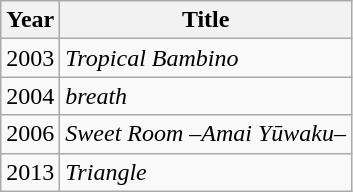<table class="wikitable">
<tr>
<th>Year</th>
<th>Title</th>
</tr>
<tr>
<td>2003</td>
<td><em>Tropical Bambino</em></td>
</tr>
<tr>
<td>2004</td>
<td><em>breath</em></td>
</tr>
<tr>
<td>2006</td>
<td><em>Sweet Room –Amai Yūwaku–</em></td>
</tr>
<tr>
<td>2013</td>
<td><em>Triangle</em></td>
</tr>
</table>
